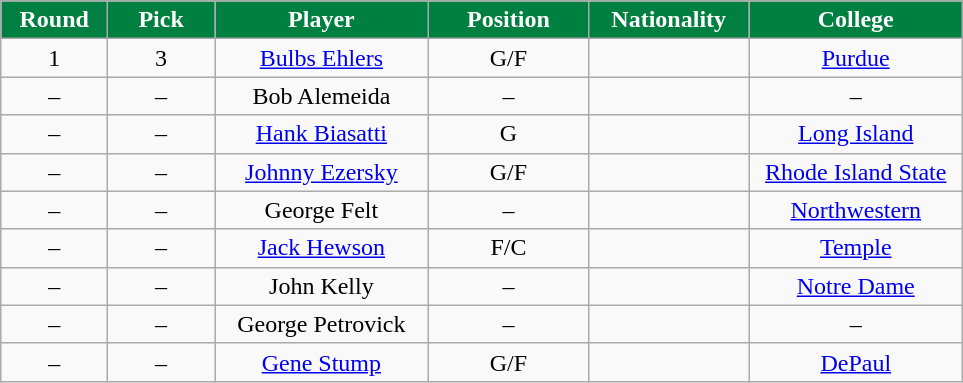<table class="wikitable sortable sortable">
<tr>
<th style="background:#008040; color:white" width="10%">Round</th>
<th style="background:#008040; color:white" width="10%">Pick</th>
<th style="background:#008040; color:white" width="20%">Player</th>
<th style="background:#008040; color:white" width="15%">Position</th>
<th style="background:#008040; color:white" width="15%">Nationality</th>
<th style="background:#008040; color:white" width="20%">College</th>
</tr>
<tr align="center">
<td>1</td>
<td>3</td>
<td><a href='#'>Bulbs Ehlers</a></td>
<td>G/F</td>
<td></td>
<td><a href='#'>Purdue</a></td>
</tr>
<tr align="center">
<td>–</td>
<td>–</td>
<td>Bob Alemeida</td>
<td>–</td>
<td></td>
<td>–</td>
</tr>
<tr align="center">
<td>–</td>
<td>–</td>
<td><a href='#'>Hank Biasatti</a></td>
<td>G</td>
<td><br></td>
<td><a href='#'>Long Island</a></td>
</tr>
<tr align="center">
<td>–</td>
<td>–</td>
<td><a href='#'>Johnny Ezersky</a></td>
<td>G/F</td>
<td></td>
<td><a href='#'>Rhode Island State</a></td>
</tr>
<tr align="center">
<td>–</td>
<td>–</td>
<td>George Felt</td>
<td>–</td>
<td></td>
<td><a href='#'>Northwestern</a></td>
</tr>
<tr align="center">
<td>–</td>
<td>–</td>
<td><a href='#'>Jack Hewson</a></td>
<td>F/C</td>
<td></td>
<td><a href='#'>Temple</a></td>
</tr>
<tr align="center">
<td>–</td>
<td>–</td>
<td>John Kelly</td>
<td>–</td>
<td></td>
<td><a href='#'>Notre Dame</a></td>
</tr>
<tr align="center">
<td>–</td>
<td>–</td>
<td>George Petrovick</td>
<td>–</td>
<td></td>
<td>–</td>
</tr>
<tr align="center">
<td>–</td>
<td>–</td>
<td><a href='#'>Gene Stump</a></td>
<td>G/F</td>
<td></td>
<td><a href='#'>DePaul</a></td>
</tr>
</table>
